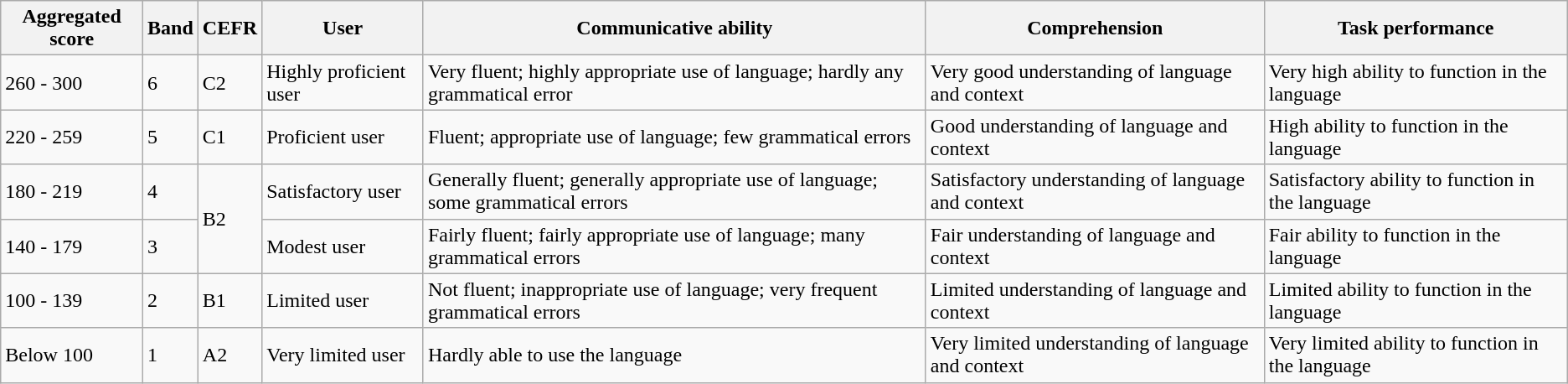<table class="wikitable">
<tr>
<th>Aggregated score</th>
<th>Band</th>
<th>CEFR</th>
<th>User</th>
<th>Communicative ability</th>
<th>Comprehension</th>
<th>Task performance</th>
</tr>
<tr>
<td>260 - 300</td>
<td>6</td>
<td>C2</td>
<td>Highly proficient user</td>
<td>Very fluent; highly appropriate use of language; hardly any grammatical error</td>
<td>Very good understanding of language and context</td>
<td>Very high ability to function in the language</td>
</tr>
<tr>
<td>220 - 259</td>
<td>5</td>
<td>C1</td>
<td>Proficient user</td>
<td>Fluent; appropriate use of language; few grammatical errors</td>
<td>Good understanding of language and context</td>
<td>High ability to function in the language</td>
</tr>
<tr>
<td>180 - 219</td>
<td>4</td>
<td rowspan="2">B2</td>
<td>Satisfactory user</td>
<td>Generally fluent; generally appropriate use of language; some grammatical errors</td>
<td>Satisfactory understanding of language and context</td>
<td>Satisfactory ability to function in the language</td>
</tr>
<tr>
<td>140 - 179</td>
<td>3</td>
<td>Modest user</td>
<td>Fairly fluent; fairly appropriate use of language; many grammatical errors</td>
<td>Fair understanding of language and context</td>
<td>Fair ability to function in the language</td>
</tr>
<tr>
<td>100 - 139</td>
<td>2</td>
<td>B1</td>
<td>Limited user</td>
<td>Not fluent; inappropriate use of language; very frequent grammatical errors</td>
<td>Limited understanding of language and context</td>
<td>Limited ability to function in the language</td>
</tr>
<tr>
<td>Below 100</td>
<td>1</td>
<td>A2</td>
<td>Very limited user</td>
<td>Hardly able to use the language</td>
<td>Very limited understanding of language and context</td>
<td>Very limited ability to function in the language</td>
</tr>
</table>
